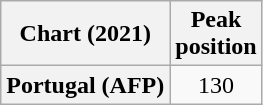<table class="wikitable plainrowheaders" style="text-align:center">
<tr>
<th scope="col">Chart (2021)</th>
<th scope="col">Peak<br>position</th>
</tr>
<tr>
<th scope="row">Portugal (AFP)</th>
<td>130</td>
</tr>
</table>
